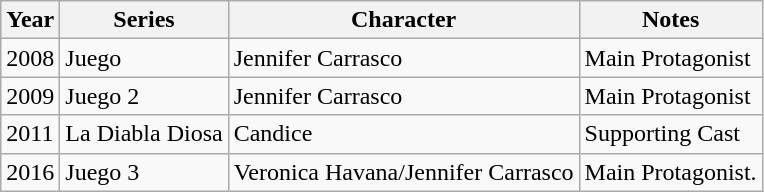<table class="wikitable">
<tr>
<th>Year</th>
<th>Series</th>
<th>Character</th>
<th>Notes</th>
</tr>
<tr>
<td>2008</td>
<td>Juego</td>
<td>Jennifer Carrasco</td>
<td>Main Protagonist</td>
</tr>
<tr>
<td>2009</td>
<td>Juego 2</td>
<td>Jennifer Carrasco</td>
<td>Main Protagonist</td>
</tr>
<tr>
<td>2011</td>
<td>La Diabla Diosa</td>
<td>Candice</td>
<td>Supporting Cast</td>
</tr>
<tr>
<td>2016</td>
<td>Juego 3</td>
<td>Veronica Havana/Jennifer Carrasco</td>
<td>Main Protagonist.</td>
</tr>
</table>
